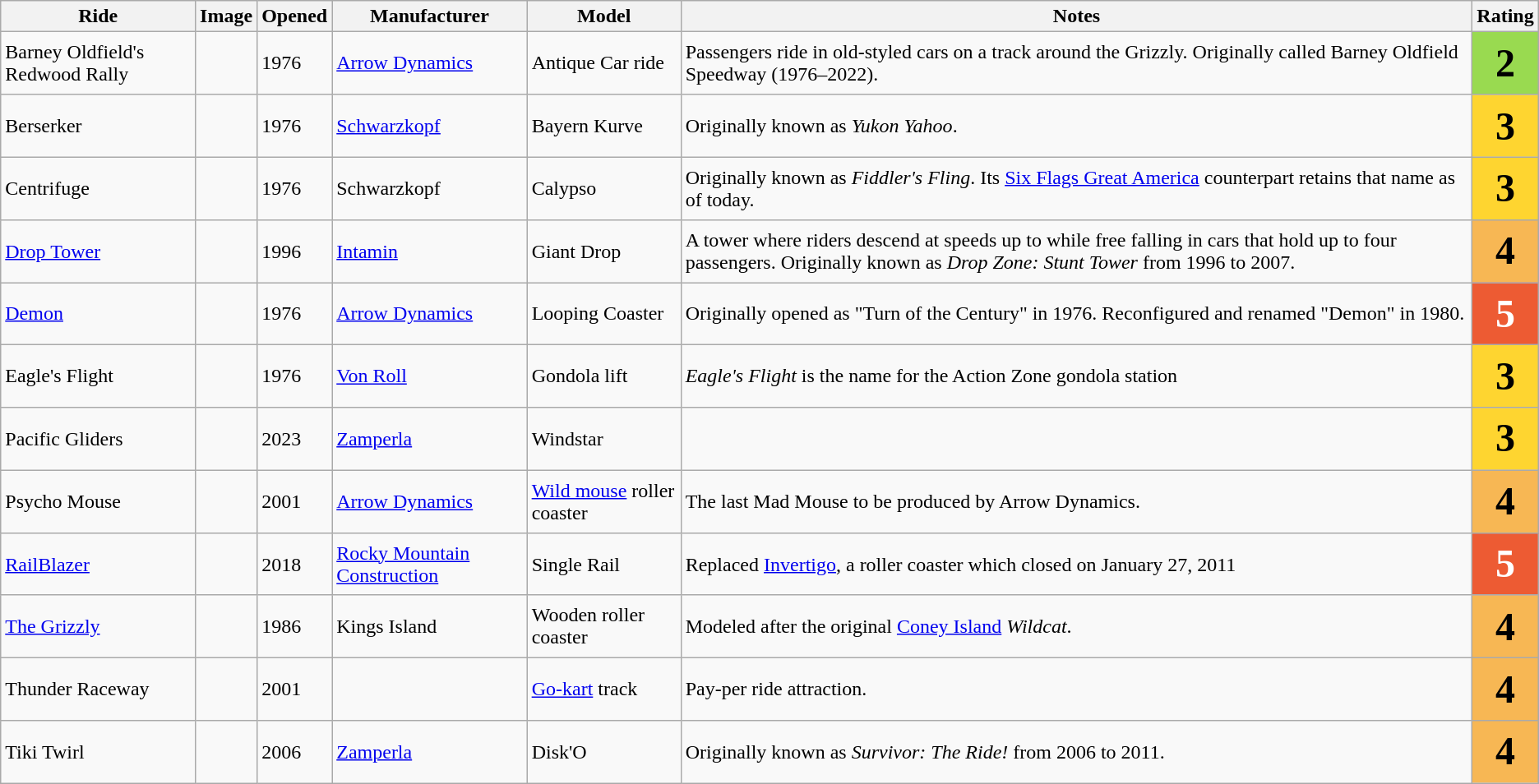<table class="wikitable sortable">
<tr>
<th>Ride</th>
<th class="unsortable">Image</th>
<th>Opened</th>
<th>Manufacturer</th>
<th>Model</th>
<th class="unsortable">Notes</th>
<th>Rating</th>
</tr>
<tr>
<td>Barney Oldfield's Redwood Rally</td>
<td></td>
<td>1976</td>
<td><a href='#'>Arrow Dynamics</a></td>
<td>Antique Car ride</td>
<td>Passengers ride in old-styled cars on a track around the Grizzly. Originally called Barney Oldfield Speedway (1976–2022).</td>
<td style="background:#99DA50;text-align:center;font-size:200%;"><strong>2</strong></td>
</tr>
<tr>
<td>Berserker</td>
<td></td>
<td>1976</td>
<td><a href='#'>Schwarzkopf</a></td>
<td>Bayern Kurve</td>
<td>Originally known as <em>Yukon Yahoo</em>.</td>
<td style="background:#FED530;text-align:center;font-size:200%;"><strong>3</strong></td>
</tr>
<tr>
<td>Centrifuge</td>
<td></td>
<td>1976</td>
<td>Schwarzkopf</td>
<td>Calypso</td>
<td>Originally known as <em>Fiddler's Fling</em>. Its <a href='#'>Six Flags Great America</a> counterpart retains that name as of today.</td>
<td style="background:#FED530;text-align:center;font-size:200%;"><strong>3</strong></td>
</tr>
<tr>
<td><a href='#'>Drop Tower</a></td>
<td style="text-align:center;"></td>
<td>1996</td>
<td><a href='#'>Intamin</a></td>
<td>Giant Drop</td>
<td>A  tower where riders descend at speeds up to  while free falling in cars that hold up to four passengers. Originally known as <em>Drop Zone: Stunt Tower</em> from 1996 to 2007.</td>
<td style="background:#F7B754;text-align:center;font-size:200%;"><strong>4</strong></td>
</tr>
<tr>
<td><a href='#'>Demon</a></td>
<td></td>
<td>1976</td>
<td><a href='#'>Arrow Dynamics</a></td>
<td>Looping Coaster</td>
<td>Originally opened as "Turn of the Century" in 1976. Reconfigured and renamed "Demon" in 1980.</td>
<td style="background:#ED5B33;text-align:center;font-size:200%;color:#fff;"><strong>5</strong></td>
</tr>
<tr>
<td>Eagle's Flight</td>
<td></td>
<td>1976</td>
<td><a href='#'>Von Roll</a></td>
<td>Gondola lift</td>
<td><em>Eagle's Flight</em> is the name for the Action Zone gondola station</td>
<td style="background:#FED530;text-align:center;font-size:200%;"><strong>3</strong></td>
</tr>
<tr>
<td>Pacific Gliders</td>
<td></td>
<td>2023</td>
<td><a href='#'>Zamperla</a></td>
<td>Windstar</td>
<td></td>
<td style="background:#FED530;text-align:center;font-size:200%;"><strong>3</strong></td>
</tr>
<tr>
<td>Psycho Mouse</td>
<td></td>
<td>2001</td>
<td><a href='#'>Arrow Dynamics</a></td>
<td><a href='#'>Wild mouse</a> roller coaster</td>
<td>The last Mad Mouse to be produced by Arrow Dynamics.</td>
<td style="background:#F7B754;text-align:center;font-size:200%;"><strong>4</strong></td>
</tr>
<tr>
<td><a href='#'>RailBlazer</a></td>
<td></td>
<td>2018</td>
<td><a href='#'>Rocky Mountain Construction</a></td>
<td>Single Rail</td>
<td>Replaced <a href='#'>Invertigo</a>, a roller coaster which closed on January 27, 2011</td>
<td style="background:#ED5B33;text-align:center;font-size:200%;color:#fff;"><strong>5</strong></td>
</tr>
<tr>
<td><a href='#'>The Grizzly</a></td>
<td></td>
<td>1986</td>
<td>Kings Island</td>
<td>Wooden roller coaster</td>
<td>Modeled after the original <a href='#'>Coney Island</a> <em>Wildcat</em>.</td>
<td style="background:#F7B754;text-align:center;font-size:200%;"><strong>4</strong></td>
</tr>
<tr>
<td>Thunder Raceway</td>
<td></td>
<td>2001</td>
<td></td>
<td><a href='#'>Go-kart</a> track</td>
<td>Pay-per ride attraction.</td>
<td style="background:#F7B754;text-align:center;font-size:200%;"><strong>4</strong></td>
</tr>
<tr>
<td>Tiki Twirl</td>
<td></td>
<td>2006</td>
<td><a href='#'>Zamperla</a></td>
<td>Disk'O</td>
<td>Originally known as <em>Survivor: The Ride!</em> from 2006 to 2011.</td>
<td style="background:#F7B754;text-align:center;font-size:200%;"><strong>4</strong></td>
</tr>
</table>
